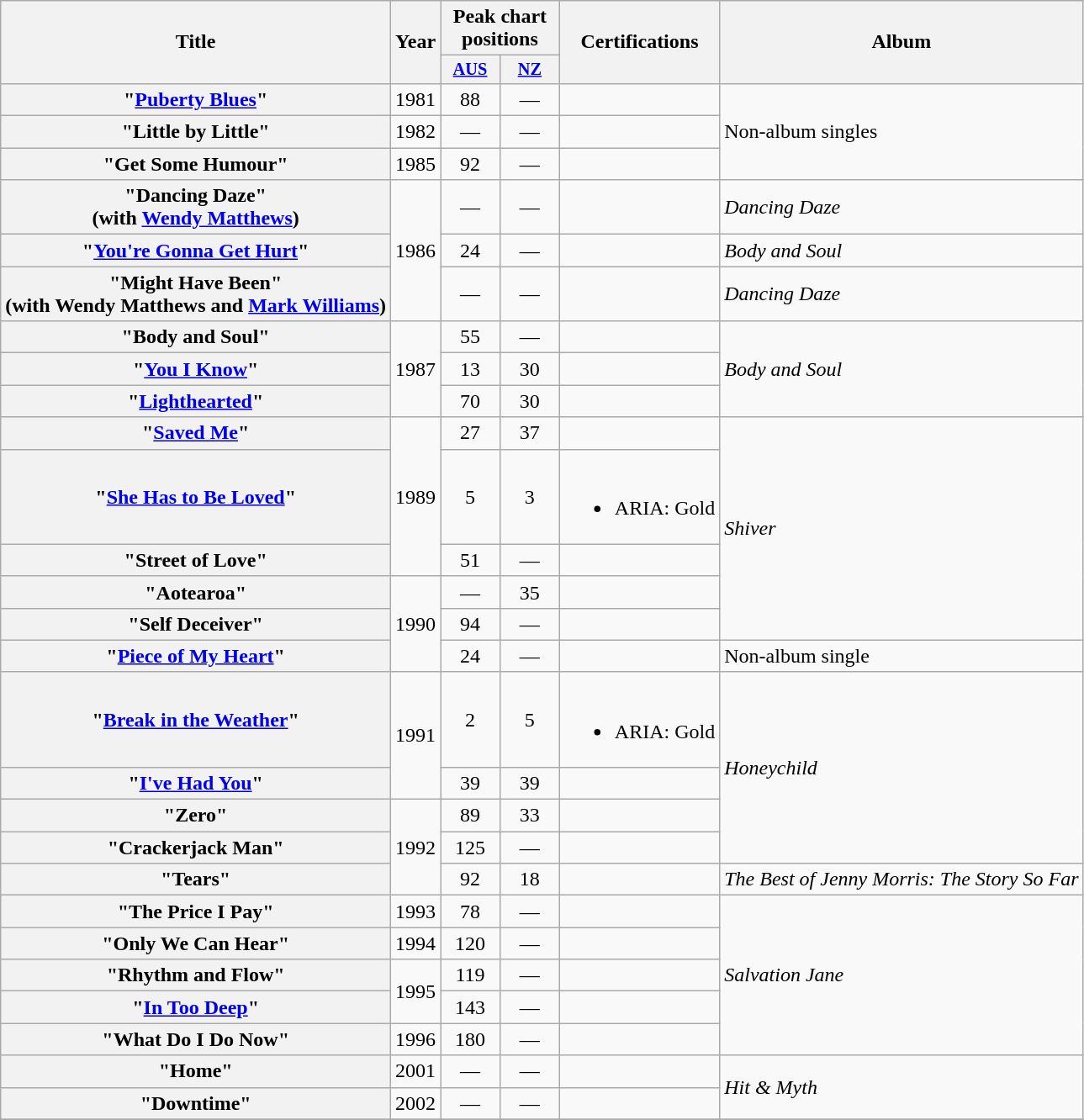<table class="wikitable plainrowheaders" style="text-align:center;">
<tr>
<th scope="col" rowspan="2">Title</th>
<th scope="col" rowspan="2">Year</th>
<th scope="col" colspan="2">Peak chart positions</th>
<th scope="col" rowspan="2">Certifications</th>
<th scope="col" rowspan="2">Album</th>
</tr>
<tr>
<th style="width:3em;font-size:85%"><a href='#'>AUS</a><br></th>
<th style="width:3em;font-size:85%"><a href='#'>NZ</a><br></th>
</tr>
<tr>
<th scope="row">"<a href='#'>Puberty Blues</a>"</th>
<td>1981</td>
<td>88</td>
<td>—</td>
<td></td>
<td rowspan=3 style="text-align:left;">Non-album singles</td>
</tr>
<tr>
<th scope="row">"Little by Little"</th>
<td>1982</td>
<td>—</td>
<td>—</td>
<td></td>
</tr>
<tr>
<th scope="row">"Get Some Humour"</th>
<td>1985</td>
<td>92</td>
<td>—</td>
<td></td>
</tr>
<tr>
<th scope="row">"Dancing Daze" <br> (with <a href='#'>Wendy Matthews</a>)</th>
<td rowspan="3">1986</td>
<td>—</td>
<td>—</td>
<td></td>
<td style="text-align:left;"><em>Dancing Daze</em></td>
</tr>
<tr>
<th scope="row">"<a href='#'>You're Gonna Get Hurt</a>"</th>
<td>24</td>
<td>—</td>
<td></td>
<td style="text-align:left;"><em>Body and Soul</em></td>
</tr>
<tr>
<th scope="row">"Might Have Been" <br> (with Wendy Matthews and <a href='#'>Mark Williams</a>)</th>
<td>—</td>
<td>—</td>
<td></td>
<td style="text-align:left;"><em>Dancing Daze</em></td>
</tr>
<tr>
<th scope="row">"Body and Soul"</th>
<td rowspan="3">1987</td>
<td>55</td>
<td>—</td>
<td></td>
<td rowspan=3 style="text-align:left;"><em>Body and Soul</em></td>
</tr>
<tr>
<th scope="row">"<a href='#'>You I Know</a>"</th>
<td>13</td>
<td>30</td>
<td></td>
</tr>
<tr>
<th scope="row">"<a href='#'>Lighthearted</a>"</th>
<td>70</td>
<td>30</td>
<td></td>
</tr>
<tr>
<th scope="row">"<a href='#'>Saved Me</a>"</th>
<td rowspan="3">1989</td>
<td>27</td>
<td>37</td>
<td></td>
<td rowspan=5 style="text-align:left;"><em>Shiver</em></td>
</tr>
<tr>
<th scope="row">"<a href='#'>She Has to Be Loved</a>"</th>
<td>5</td>
<td>3</td>
<td><br><ul><li>ARIA: Gold</li></ul></td>
</tr>
<tr>
<th scope="row">"Street of Love"</th>
<td>51</td>
<td>—</td>
<td></td>
</tr>
<tr>
<th scope="row">"Aotearoa"</th>
<td rowspan="3">1990</td>
<td>—</td>
<td>35</td>
<td></td>
</tr>
<tr>
<th scope="row">"Self Deceiver"</th>
<td>94</td>
<td>—</td>
<td></td>
</tr>
<tr>
<th scope="row">"<a href='#'>Piece of My Heart</a>"</th>
<td>24</td>
<td>—</td>
<td></td>
<td style="text-align:left;">Non-album single</td>
</tr>
<tr>
<th scope="row">"<a href='#'>Break in the Weather</a>"</th>
<td rowspan="2">1991</td>
<td>2</td>
<td>5</td>
<td><br><ul><li>ARIA: Gold</li></ul></td>
<td rowspan=4 style="text-align:left;"><em>Honeychild</em></td>
</tr>
<tr>
<th scope="row">"<a href='#'>I've Had You</a>"</th>
<td>39</td>
<td>39</td>
<td></td>
</tr>
<tr>
<th scope="row">"Zero"</th>
<td rowspan="3">1992</td>
<td>89</td>
<td>33</td>
<td></td>
</tr>
<tr>
<th scope="row">"Crackerjack Man"</th>
<td>125</td>
<td>—</td>
<td></td>
</tr>
<tr>
<th scope="row">"Tears"</th>
<td>92</td>
<td>18</td>
<td></td>
<td style="text-align:left;"><em>The Best of Jenny Morris: The Story So Far</em></td>
</tr>
<tr>
<th scope="row">"The Price I Pay"</th>
<td>1993</td>
<td>78</td>
<td>—</td>
<td></td>
<td rowspan=5 style="text-align:left;"><em>Salvation Jane</em></td>
</tr>
<tr>
<th scope="row">"Only We Can Hear"</th>
<td>1994</td>
<td>120</td>
<td>—</td>
<td></td>
</tr>
<tr>
<th scope="row">"Rhythm and Flow"</th>
<td rowspan="2">1995</td>
<td>119</td>
<td>—</td>
<td></td>
</tr>
<tr>
<th scope="row">"<a href='#'>In Too Deep</a>"</th>
<td>143</td>
<td>—</td>
<td></td>
</tr>
<tr>
<th scope="row">"What Do I Do Now"</th>
<td>1996</td>
<td>180</td>
<td>—</td>
<td></td>
</tr>
<tr>
<th scope="row">"Home"</th>
<td>2001</td>
<td>—</td>
<td>—</td>
<td></td>
<td rowspan=2 style="text-align:left;"><em>Hit & Myth</em></td>
</tr>
<tr>
<th scope="row">"Downtime"</th>
<td>2002</td>
<td>—</td>
<td>—</td>
<td></td>
</tr>
<tr>
</tr>
</table>
